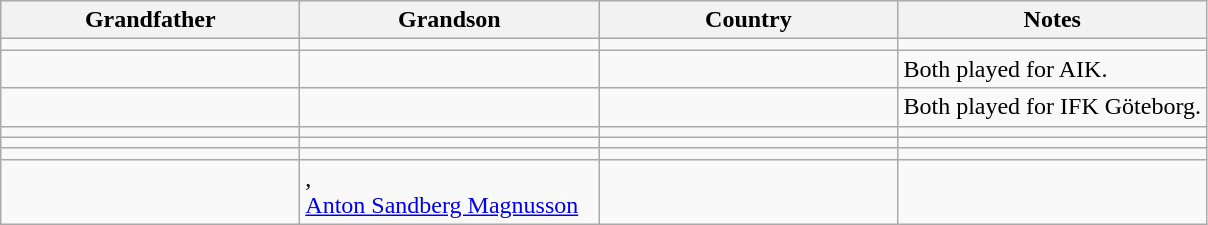<table class="wikitable sortable">
<tr>
<th style="width:12em;">Grandfather</th>
<th style="width:12em;">Grandson</th>
<th style="width:12em;">Country</th>
<th>Notes</th>
</tr>
<tr>
<td></td>
<td></td>
<td></td>
<td></td>
</tr>
<tr>
<td></td>
<td></td>
<td></td>
<td>Both played for AIK.</td>
</tr>
<tr>
<td></td>
<td></td>
<td></td>
<td>Both played for IFK Göteborg.</td>
</tr>
<tr>
<td></td>
<td></td>
<td></td>
<td></td>
</tr>
<tr>
<td></td>
<td></td>
<td></td>
<td></td>
</tr>
<tr>
<td></td>
<td></td>
<td></td>
<td></td>
</tr>
<tr>
<td></td>
<td>,<br><a href='#'>Anton Sandberg Magnusson</a></td>
<td></td>
<td></td>
</tr>
</table>
